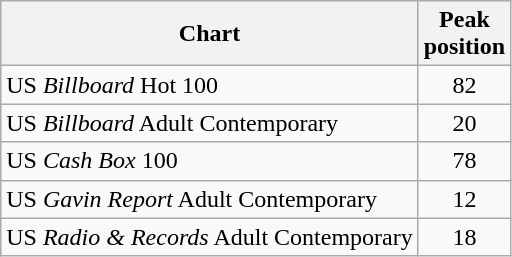<table class="wikitable">
<tr>
<th>Chart</th>
<th>Peak<br>position</th>
</tr>
<tr>
<td align="left">US <em>Billboard</em> Hot 100</td>
<td style="text-align:center;">82</td>
</tr>
<tr>
<td align="left">US <em>Billboard</em> Adult Contemporary</td>
<td style="text-align:center;">20</td>
</tr>
<tr>
<td align="left">US <em>Cash Box</em> 100</td>
<td style="text-align:center;">78</td>
</tr>
<tr>
<td align="left">US <em>Gavin Report</em> Adult Contemporary</td>
<td style="text-align:center;">12</td>
</tr>
<tr>
<td align="left">US <em>Radio & Records</em> Adult Contemporary</td>
<td style="text-align:center;">18</td>
</tr>
</table>
